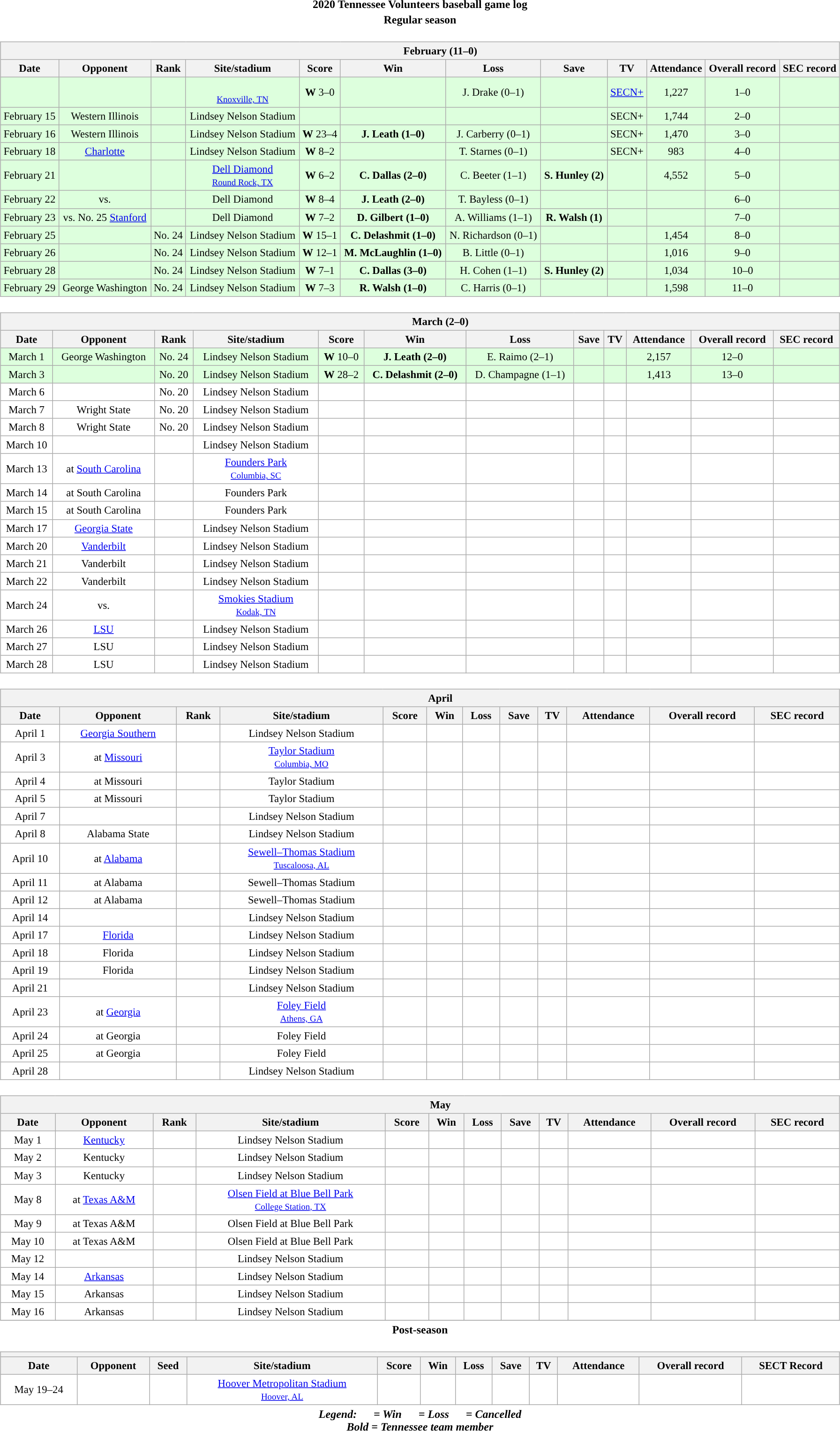<table class="toccolours" width=95% style="clear:both; margin:1.5em auto; text-align:center;">
<tr>
<th colspan=2>2020 Tennessee Volunteers baseball game log</th>
</tr>
<tr>
<th colspan=2>Regular season</th>
</tr>
<tr valign="top">
<td><br><table class="wikitable collapsible" style="margin:auto; width:100%; text-align:center; font-size:95%">
<tr>
<th colspan=12 style="padding-left:4em;">February (11–0)</th>
</tr>
<tr>
<th>Date</th>
<th>Opponent</th>
<th>Rank</th>
<th>Site/stadium</th>
<th>Score</th>
<th>Win</th>
<th>Loss</th>
<th>Save</th>
<th>TV</th>
<th>Attendance</th>
<th>Overall record</th>
<th>SEC record</th>
</tr>
<tr align="center" bgcolor="#ddffdd">
<td></td>
<td></td>
<td></td>
<td><br><small><a href='#'>Knoxville, TN</a></small></td>
<td><strong>W</strong> 3–0</td>
<td></td>
<td>J. Drake (0–1)</td>
<td></td>
<td><a href='#'>SECN+</a></td>
<td>1,227</td>
<td>1–0</td>
<td></td>
</tr>
<tr align="center" bgcolor="#ddffdd">
<td>February 15</td>
<td>Western Illinois</td>
<td></td>
<td>Lindsey Nelson Stadium</td>
<td></td>
<td></td>
<td></td>
<td></td>
<td>SECN+</td>
<td>1,744</td>
<td>2–0</td>
<td></td>
</tr>
<tr align="center" bgcolor="#ddffdd">
<td>February 16</td>
<td>Western Illinois</td>
<td></td>
<td>Lindsey Nelson Stadium</td>
<td><strong>W</strong> 23–4</td>
<td><strong>J. Leath (1–0)</strong></td>
<td>J. Carberry (0–1)</td>
<td></td>
<td>SECN+</td>
<td>1,470</td>
<td>3–0</td>
<td></td>
</tr>
<tr align="center" bgcolor="#ddffdd">
<td>February 18</td>
<td><a href='#'>Charlotte</a></td>
<td></td>
<td>Lindsey Nelson Stadium</td>
<td><strong>W</strong> 8–2</td>
<td></td>
<td>T. Starnes (0–1)</td>
<td></td>
<td>SECN+</td>
<td>983</td>
<td>4–0</td>
<td></td>
</tr>
<tr align="center" bgcolor="#ddffdd">
<td>February 21</td>
<td></td>
<td></td>
<td><a href='#'>Dell Diamond</a><br><small><a href='#'>Round Rock, TX</a></small></td>
<td><strong>W</strong> 6–2</td>
<td><strong>C. Dallas (2–0)</strong></td>
<td>C. Beeter (1–1)</td>
<td><strong>S. Hunley (2)</strong></td>
<td></td>
<td>4,552</td>
<td>5–0</td>
<td></td>
</tr>
<tr align="center" bgcolor="#ddffdd">
<td>February 22</td>
<td>vs. </td>
<td></td>
<td>Dell Diamond</td>
<td><strong>W</strong> 8–4</td>
<td><strong>J. Leath (2–0)</strong></td>
<td>T. Bayless (0–1)</td>
<td></td>
<td></td>
<td></td>
<td>6–0</td>
<td></td>
</tr>
<tr align="center" bgcolor="#ddffdd">
<td>February 23</td>
<td>vs. No. 25 <a href='#'>Stanford</a></td>
<td></td>
<td>Dell Diamond</td>
<td><strong>W</strong> 7–2</td>
<td><strong>D. Gilbert (1–0)</strong></td>
<td>A. Williams (1–1)</td>
<td><strong>R. Walsh (1)</strong></td>
<td></td>
<td></td>
<td>7–0</td>
<td></td>
</tr>
<tr align="center" bgcolor="#ddffdd">
<td>February 25</td>
<td></td>
<td>No. 24</td>
<td>Lindsey Nelson Stadium</td>
<td><strong>W</strong> 15–1</td>
<td><strong>C. Delashmit (1–0)</strong></td>
<td>N. Richardson (0–1)</td>
<td></td>
<td></td>
<td>1,454</td>
<td>8–0</td>
<td></td>
</tr>
<tr align="center" bgcolor="#ddffdd">
<td>February 26</td>
<td></td>
<td>No. 24</td>
<td>Lindsey Nelson Stadium</td>
<td><strong>W</strong> 12–1</td>
<td><strong>M. McLaughlin (1–0)</strong></td>
<td>B. Little (0–1)</td>
<td></td>
<td></td>
<td>1,016</td>
<td>9–0</td>
<td></td>
</tr>
<tr align="center" bgcolor="#ddffdd">
<td>February 28</td>
<td></td>
<td>No. 24</td>
<td>Lindsey Nelson Stadium</td>
<td><strong>W</strong> 7–1</td>
<td><strong>C. Dallas (3–0)</strong></td>
<td>H. Cohen (1–1)</td>
<td><strong>S. Hunley (2)</strong></td>
<td></td>
<td>1,034</td>
<td>10–0</td>
<td></td>
</tr>
<tr align="center" bgcolor="#ddffdd">
<td>February 29</td>
<td>George Washington</td>
<td>No. 24</td>
<td>Lindsey Nelson Stadium</td>
<td><strong>W</strong> 7–3</td>
<td><strong>R. Walsh (1–0)</strong></td>
<td>C. Harris (0–1)</td>
<td></td>
<td></td>
<td>1,598</td>
<td>11–0</td>
<td></td>
</tr>
</table>
</td>
</tr>
<tr>
<td><br><table class="wikitable collapsible collapsed" style="margin:auto; width:100%; text-align:center; font-size:95%">
<tr>
<th colspan=12 style="padding-left:4em;">March (2–0)</th>
</tr>
<tr>
<th>Date</th>
<th>Opponent</th>
<th>Rank</th>
<th>Site/stadium</th>
<th>Score</th>
<th>Win</th>
<th>Loss</th>
<th>Save</th>
<th>TV</th>
<th>Attendance</th>
<th>Overall record</th>
<th>SEC record</th>
</tr>
<tr align="center" bgcolor="#ddffdd">
<td>March 1</td>
<td>George Washington</td>
<td>No. 24</td>
<td>Lindsey Nelson Stadium</td>
<td><strong>W</strong> 10–0</td>
<td><strong>J. Leath (2–0)</strong></td>
<td>E. Raimo (2–1)</td>
<td></td>
<td></td>
<td>2,157</td>
<td>12–0</td>
<td></td>
</tr>
<tr align="center" bgcolor="#ddffdd">
<td>March 3</td>
<td></td>
<td>No. 20</td>
<td>Lindsey Nelson Stadium</td>
<td><strong>W</strong> 28–2</td>
<td><strong>C. Delashmit (2–0)</strong></td>
<td>D. Champagne (1–1)</td>
<td></td>
<td></td>
<td>1,413</td>
<td>13–0</td>
<td></td>
</tr>
<tr align="center" bgcolor="white">
<td>March 6</td>
<td></td>
<td>No. 20</td>
<td>Lindsey Nelson Stadium</td>
<td></td>
<td></td>
<td></td>
<td></td>
<td></td>
<td></td>
<td></td>
<td></td>
</tr>
<tr align="center" bgcolor="white">
<td>March 7</td>
<td>Wright State</td>
<td>No. 20</td>
<td>Lindsey Nelson Stadium</td>
<td></td>
<td></td>
<td></td>
<td></td>
<td></td>
<td></td>
<td></td>
<td></td>
</tr>
<tr align="center" bgcolor="white">
<td>March 8</td>
<td>Wright State</td>
<td>No. 20</td>
<td>Lindsey Nelson Stadium</td>
<td></td>
<td></td>
<td></td>
<td></td>
<td></td>
<td></td>
<td></td>
<td></td>
</tr>
<tr align="center" bgcolor="white">
<td>March 10</td>
<td></td>
<td></td>
<td>Lindsey Nelson Stadium</td>
<td></td>
<td></td>
<td></td>
<td></td>
<td></td>
<td></td>
<td></td>
<td></td>
</tr>
<tr align="center" bgcolor="white">
<td>March 13</td>
<td>at <a href='#'>South Carolina</a></td>
<td></td>
<td><a href='#'>Founders Park</a><br><small><a href='#'>Columbia, SC</a></small></td>
<td></td>
<td></td>
<td></td>
<td></td>
<td></td>
<td></td>
<td></td>
<td></td>
</tr>
<tr align="center" bgcolor="white">
<td>March 14</td>
<td>at South Carolina</td>
<td></td>
<td>Founders Park</td>
<td></td>
<td></td>
<td></td>
<td></td>
<td></td>
<td></td>
<td></td>
<td></td>
</tr>
<tr align="center" bgcolor="white">
<td>March 15</td>
<td>at South Carolina</td>
<td></td>
<td>Founders Park</td>
<td></td>
<td></td>
<td></td>
<td></td>
<td></td>
<td></td>
<td></td>
<td></td>
</tr>
<tr align="center" bgcolor="white">
<td>March 17</td>
<td><a href='#'>Georgia State</a></td>
<td></td>
<td>Lindsey Nelson Stadium</td>
<td></td>
<td></td>
<td></td>
<td></td>
<td></td>
<td></td>
<td></td>
<td></td>
</tr>
<tr align="center" bgcolor="white">
<td>March 20</td>
<td><a href='#'>Vanderbilt</a></td>
<td></td>
<td>Lindsey Nelson Stadium</td>
<td></td>
<td></td>
<td></td>
<td></td>
<td></td>
<td></td>
<td></td>
<td></td>
</tr>
<tr align="center" bgcolor="white">
<td>March 21</td>
<td>Vanderbilt</td>
<td></td>
<td>Lindsey Nelson Stadium</td>
<td></td>
<td></td>
<td></td>
<td></td>
<td></td>
<td></td>
<td></td>
<td></td>
</tr>
<tr align="center" bgcolor="white">
<td>March 22</td>
<td>Vanderbilt</td>
<td></td>
<td>Lindsey Nelson Stadium</td>
<td></td>
<td></td>
<td></td>
<td></td>
<td></td>
<td></td>
<td></td>
<td></td>
</tr>
<tr align="center" bgcolor="white">
<td>March 24</td>
<td>vs. </td>
<td></td>
<td><a href='#'>Smokies Stadium</a><br><small><a href='#'>Kodak, TN</a></small></td>
<td></td>
<td></td>
<td></td>
<td></td>
<td></td>
<td></td>
<td></td>
<td></td>
</tr>
<tr align="center" bgcolor="white">
<td>March 26</td>
<td><a href='#'>LSU</a></td>
<td></td>
<td>Lindsey Nelson Stadium</td>
<td></td>
<td></td>
<td></td>
<td></td>
<td></td>
<td></td>
<td></td>
<td></td>
</tr>
<tr align="center" bgcolor="white">
<td>March 27</td>
<td>LSU</td>
<td></td>
<td>Lindsey Nelson Stadium</td>
<td></td>
<td></td>
<td></td>
<td></td>
<td></td>
<td></td>
<td></td>
<td></td>
</tr>
<tr align="center" bgcolor="white">
<td>March 28</td>
<td>LSU</td>
<td></td>
<td>Lindsey Nelson Stadium</td>
<td></td>
<td></td>
<td></td>
<td></td>
<td></td>
<td></td>
<td></td>
<td></td>
</tr>
</table>
</td>
</tr>
<tr>
<td><br><table class="wikitable collapsible collapsed" style="margin:auto; width:100%; text-align:center; font-size:95%">
<tr>
<th colspan=12 style="padding-left:4em;">April</th>
</tr>
<tr>
<th>Date</th>
<th>Opponent</th>
<th>Rank</th>
<th>Site/stadium</th>
<th>Score</th>
<th>Win</th>
<th>Loss</th>
<th>Save</th>
<th>TV</th>
<th>Attendance</th>
<th>Overall record</th>
<th>SEC record</th>
</tr>
<tr align="center" bgcolor="white">
<td>April 1</td>
<td><a href='#'>Georgia Southern</a></td>
<td></td>
<td>Lindsey Nelson Stadium</td>
<td></td>
<td></td>
<td></td>
<td></td>
<td></td>
<td></td>
<td></td>
<td></td>
</tr>
<tr align="center" bgcolor="white">
<td>April 3</td>
<td>at <a href='#'>Missouri</a></td>
<td></td>
<td><a href='#'>Taylor Stadium</a><br><small><a href='#'>Columbia, MO</a></small></td>
<td></td>
<td></td>
<td></td>
<td></td>
<td></td>
<td></td>
<td></td>
<td></td>
</tr>
<tr align="center" bgcolor="white">
<td>April 4</td>
<td>at Missouri</td>
<td></td>
<td>Taylor Stadium</td>
<td></td>
<td></td>
<td></td>
<td></td>
<td></td>
<td></td>
<td></td>
<td></td>
</tr>
<tr align="center" bgcolor="white">
<td>April 5</td>
<td>at Missouri</td>
<td></td>
<td>Taylor Stadium</td>
<td></td>
<td></td>
<td></td>
<td></td>
<td></td>
<td></td>
<td></td>
<td></td>
</tr>
<tr align="center" bgcolor="white">
<td>April 7</td>
<td></td>
<td></td>
<td>Lindsey Nelson Stadium</td>
<td></td>
<td></td>
<td></td>
<td></td>
<td></td>
<td></td>
<td></td>
<td></td>
</tr>
<tr align="center" bgcolor="white">
<td>April 8</td>
<td>Alabama State</td>
<td></td>
<td>Lindsey Nelson Stadium</td>
<td></td>
<td></td>
<td></td>
<td></td>
<td></td>
<td></td>
<td></td>
<td></td>
</tr>
<tr align="center" bgcolor="white">
<td>April 10</td>
<td>at <a href='#'>Alabama</a></td>
<td></td>
<td><a href='#'>Sewell–Thomas Stadium</a><br><small><a href='#'>Tuscaloosa, AL</a></small></td>
<td></td>
<td></td>
<td></td>
<td></td>
<td></td>
<td></td>
<td></td>
<td></td>
</tr>
<tr align="center" bgcolor="white">
<td>April 11</td>
<td>at Alabama</td>
<td></td>
<td>Sewell–Thomas Stadium</td>
<td></td>
<td></td>
<td></td>
<td></td>
<td></td>
<td></td>
<td></td>
<td></td>
</tr>
<tr align="center" bgcolor="white">
<td>April 12</td>
<td>at Alabama</td>
<td></td>
<td>Sewell–Thomas Stadium</td>
<td></td>
<td></td>
<td></td>
<td></td>
<td></td>
<td></td>
<td></td>
<td></td>
</tr>
<tr align="center" bgcolor="white">
<td>April 14</td>
<td></td>
<td></td>
<td>Lindsey Nelson Stadium</td>
<td></td>
<td></td>
<td></td>
<td></td>
<td></td>
<td></td>
<td></td>
<td></td>
</tr>
<tr align="center" bgcolor="white">
<td>April 17</td>
<td><a href='#'>Florida</a></td>
<td></td>
<td>Lindsey Nelson Stadium</td>
<td></td>
<td></td>
<td></td>
<td></td>
<td></td>
<td></td>
<td></td>
<td></td>
</tr>
<tr align="center" bgcolor="white">
<td>April 18</td>
<td>Florida</td>
<td></td>
<td>Lindsey Nelson Stadium</td>
<td></td>
<td></td>
<td></td>
<td></td>
<td></td>
<td></td>
<td></td>
<td></td>
</tr>
<tr align="center" bgcolor="white">
<td>April 19</td>
<td>Florida</td>
<td></td>
<td>Lindsey Nelson Stadium</td>
<td></td>
<td></td>
<td></td>
<td></td>
<td></td>
<td></td>
<td></td>
<td></td>
</tr>
<tr align="center" bgcolor="white">
<td>April 21</td>
<td></td>
<td></td>
<td>Lindsey Nelson Stadium</td>
<td></td>
<td></td>
<td></td>
<td></td>
<td></td>
<td></td>
<td></td>
<td></td>
</tr>
<tr align="center" bgcolor="white">
<td>April 23</td>
<td>at <a href='#'>Georgia</a></td>
<td></td>
<td><a href='#'>Foley Field</a><br><small><a href='#'>Athens, GA</a></small></td>
<td></td>
<td></td>
<td></td>
<td></td>
<td></td>
<td></td>
<td></td>
<td></td>
</tr>
<tr align="center" bgcolor="white">
<td>April 24</td>
<td>at Georgia</td>
<td></td>
<td>Foley Field</td>
<td></td>
<td></td>
<td></td>
<td></td>
<td></td>
<td></td>
<td></td>
<td></td>
</tr>
<tr align="center" bgcolor="white">
<td>April 25</td>
<td>at Georgia</td>
<td></td>
<td>Foley Field</td>
<td></td>
<td></td>
<td></td>
<td></td>
<td></td>
<td></td>
<td></td>
<td></td>
</tr>
<tr align="center" bgcolor="white">
<td>April 28</td>
<td></td>
<td></td>
<td>Lindsey Nelson Stadium</td>
<td></td>
<td></td>
<td></td>
<td></td>
<td></td>
<td></td>
<td></td>
<td></td>
</tr>
</table>
</td>
</tr>
<tr>
<td><br><table class="wikitable collapsible collapsed" style="margin:auto; width:100%; text-align:center; font-size:95%">
<tr>
<th colspan=13 style="padding-left:4em;">May</th>
</tr>
<tr>
<th>Date</th>
<th>Opponent</th>
<th>Rank</th>
<th>Site/stadium</th>
<th>Score</th>
<th>Win</th>
<th>Loss</th>
<th>Save</th>
<th>TV</th>
<th>Attendance</th>
<th>Overall record</th>
<th>SEC record</th>
</tr>
<tr align="center" bgcolor="white">
<td>May 1</td>
<td><a href='#'>Kentucky</a></td>
<td></td>
<td>Lindsey Nelson Stadium</td>
<td></td>
<td></td>
<td></td>
<td></td>
<td></td>
<td></td>
<td></td>
<td></td>
</tr>
<tr align="center" bgcolor="white">
<td>May 2</td>
<td>Kentucky</td>
<td></td>
<td>Lindsey Nelson Stadium</td>
<td></td>
<td></td>
<td></td>
<td></td>
<td></td>
<td></td>
<td></td>
<td></td>
</tr>
<tr align="center" bgcolor="white">
<td>May 3</td>
<td>Kentucky</td>
<td></td>
<td>Lindsey Nelson Stadium</td>
<td></td>
<td></td>
<td></td>
<td></td>
<td></td>
<td></td>
<td></td>
<td></td>
</tr>
<tr align="center" bgcolor="white">
<td>May 8</td>
<td>at <a href='#'>Texas A&M</a></td>
<td></td>
<td><a href='#'>Olsen Field at Blue Bell Park</a><br><small><a href='#'>College Station, TX</a></small></td>
<td></td>
<td></td>
<td></td>
<td></td>
<td></td>
<td></td>
<td></td>
<td></td>
</tr>
<tr align="center" bgcolor="white">
<td>May 9</td>
<td>at Texas A&M</td>
<td></td>
<td>Olsen Field at Blue Bell Park</td>
<td></td>
<td></td>
<td></td>
<td></td>
<td></td>
<td></td>
<td></td>
<td></td>
</tr>
<tr align="center" bgcolor="white">
<td>May 10</td>
<td>at Texas A&M</td>
<td></td>
<td>Olsen Field at Blue Bell Park</td>
<td></td>
<td></td>
<td></td>
<td></td>
<td></td>
<td></td>
<td></td>
<td></td>
</tr>
<tr align="center" bgcolor="white">
<td>May 12</td>
<td></td>
<td></td>
<td>Lindsey Nelson Stadium</td>
<td></td>
<td></td>
<td></td>
<td></td>
<td></td>
<td></td>
<td></td>
<td></td>
</tr>
<tr align="center" bgcolor="white">
<td>May 14</td>
<td><a href='#'>Arkansas</a></td>
<td></td>
<td>Lindsey Nelson Stadium</td>
<td></td>
<td></td>
<td></td>
<td></td>
<td></td>
<td></td>
<td></td>
<td></td>
</tr>
<tr align="center" bgcolor="white">
<td>May 15</td>
<td>Arkansas</td>
<td></td>
<td>Lindsey Nelson Stadium</td>
<td></td>
<td></td>
<td></td>
<td></td>
<td></td>
<td></td>
<td></td>
<td></td>
</tr>
<tr align="center" bgcolor="white">
<td>May 16</td>
<td>Arkansas</td>
<td></td>
<td>Lindsey Nelson Stadium</td>
<td></td>
<td></td>
<td></td>
<td></td>
<td></td>
<td></td>
<td></td>
<td></td>
</tr>
<tr align="center" bgcolor="white">
</tr>
</table>
</td>
</tr>
<tr>
<th colspan=2>Post-season</th>
</tr>
<tr>
<td><br><table class="wikitable collapsible collapsed" style="margin:auto; width:100%; text-align:center; font-size:95%">
<tr>
<th colspan=13 style="padding-left:4em;"></th>
</tr>
<tr>
<th>Date</th>
<th>Opponent</th>
<th>Seed</th>
<th>Site/stadium</th>
<th>Score</th>
<th>Win</th>
<th>Loss</th>
<th>Save</th>
<th>TV</th>
<th>Attendance</th>
<th>Overall record</th>
<th>SECT Record</th>
</tr>
<tr align="center" bgcolor="white">
<td>May 19–24</td>
<td></td>
<td></td>
<td><a href='#'>Hoover Metropolitan Stadium</a><br><small><a href='#'>Hoover, AL</a></small></td>
<td></td>
<td></td>
<td></td>
<td></td>
<td></td>
<td></td>
<td></td>
<td></td>
</tr>
</table>
</td>
</tr>
<tr>
<th colspan=9><em>Legend:       = Win       = Loss       = Cancelled<br>Bold = Tennessee team member</em></th>
</tr>
</table>
